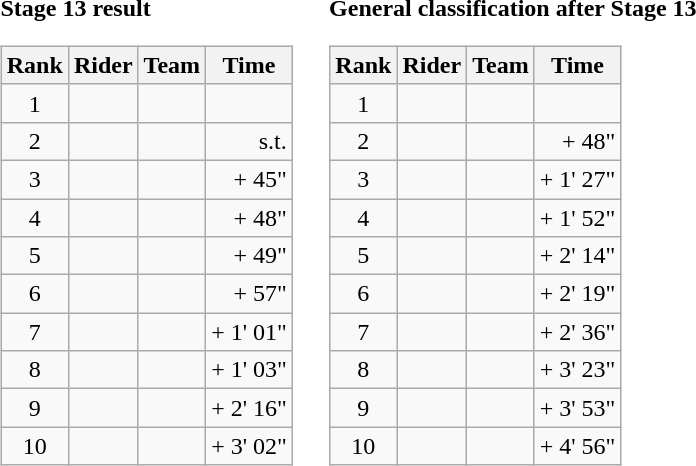<table>
<tr>
<td><strong>Stage 13 result</strong><br><table class="wikitable">
<tr>
<th scope="col">Rank</th>
<th scope="col">Rider</th>
<th scope="col">Team</th>
<th scope="col">Time</th>
</tr>
<tr>
<td style="text-align:center;">1</td>
<td></td>
<td></td>
<td style="text-align:right;"></td>
</tr>
<tr>
<td style="text-align:center;">2</td>
<td></td>
<td></td>
<td style="text-align:right;">s.t.</td>
</tr>
<tr>
<td style="text-align:center;">3</td>
<td></td>
<td></td>
<td style="text-align:right;">+ 45"</td>
</tr>
<tr>
<td style="text-align:center;">4</td>
<td></td>
<td></td>
<td style="text-align:right;">+ 48"</td>
</tr>
<tr>
<td style="text-align:center;">5</td>
<td></td>
<td></td>
<td style="text-align:right;">+ 49"</td>
</tr>
<tr>
<td style="text-align:center;">6</td>
<td></td>
<td></td>
<td style="text-align:right;">+ 57"</td>
</tr>
<tr>
<td style="text-align:center;">7</td>
<td></td>
<td></td>
<td style="text-align:right;">+ 1' 01"</td>
</tr>
<tr>
<td style="text-align:center;">8</td>
<td></td>
<td></td>
<td style="text-align:right;">+ 1' 03"</td>
</tr>
<tr>
<td style="text-align:center;">9</td>
<td></td>
<td></td>
<td style="text-align:right;">+ 2' 16"</td>
</tr>
<tr>
<td style="text-align:center;">10</td>
<td></td>
<td></td>
<td style="text-align:right;">+ 3' 02"</td>
</tr>
</table>
</td>
<td></td>
<td><strong>General classification after Stage 13</strong><br><table class="wikitable">
<tr>
<th scope="col">Rank</th>
<th scope="col">Rider</th>
<th scope="col">Team</th>
<th scope="col">Time</th>
</tr>
<tr>
<td style="text-align:center;">1</td>
<td></td>
<td></td>
<td style="text-align:right;"></td>
</tr>
<tr>
<td style="text-align:center;">2</td>
<td></td>
<td></td>
<td style="text-align:right;">+ 48"</td>
</tr>
<tr>
<td style="text-align:center;">3</td>
<td></td>
<td></td>
<td style="text-align:right;">+ 1' 27"</td>
</tr>
<tr>
<td style="text-align:center;">4</td>
<td></td>
<td></td>
<td style="text-align:right;">+ 1' 52"</td>
</tr>
<tr>
<td style="text-align:center;">5</td>
<td></td>
<td></td>
<td style="text-align:right;">+ 2' 14"</td>
</tr>
<tr>
<td style="text-align:center;">6</td>
<td></td>
<td></td>
<td style="text-align:right;">+ 2' 19"</td>
</tr>
<tr>
<td style="text-align:center;">7</td>
<td></td>
<td></td>
<td style="text-align:right;">+ 2' 36"</td>
</tr>
<tr>
<td style="text-align:center;">8</td>
<td></td>
<td></td>
<td style="text-align:right;">+ 3' 23"</td>
</tr>
<tr>
<td style="text-align:center;">9</td>
<td></td>
<td></td>
<td style="text-align:right;">+ 3' 53"</td>
</tr>
<tr>
<td style="text-align:center;">10</td>
<td></td>
<td></td>
<td style="text-align:right;">+ 4' 56"</td>
</tr>
</table>
</td>
</tr>
</table>
